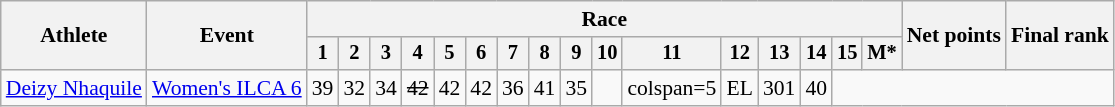<table class="wikitable" style="font-size:90%">
<tr>
<th rowspan="2">Athlete</th>
<th rowspan="2">Event</th>
<th colspan=16>Race</th>
<th rowspan=2>Net points</th>
<th rowspan=2>Final rank</th>
</tr>
<tr style="font-size:95%">
<th>1</th>
<th>2</th>
<th>3</th>
<th>4</th>
<th>5</th>
<th>6</th>
<th>7</th>
<th>8</th>
<th>9</th>
<th>10</th>
<th>11</th>
<th>12</th>
<th>13</th>
<th>14</th>
<th>15</th>
<th>M*</th>
</tr>
<tr align=center>
<td align=left><a href='#'>Deizy Nhaquile</a></td>
<td align=left><a href='#'>Women's ILCA 6</a></td>
<td>39</td>
<td>32</td>
<td>34</td>
<td><s>42</s></td>
<td>42</td>
<td>42</td>
<td>36</td>
<td>41</td>
<td>35</td>
<td></td>
<td>colspan=5 </td>
<td>EL</td>
<td>301</td>
<td>40</td>
</tr>
</table>
